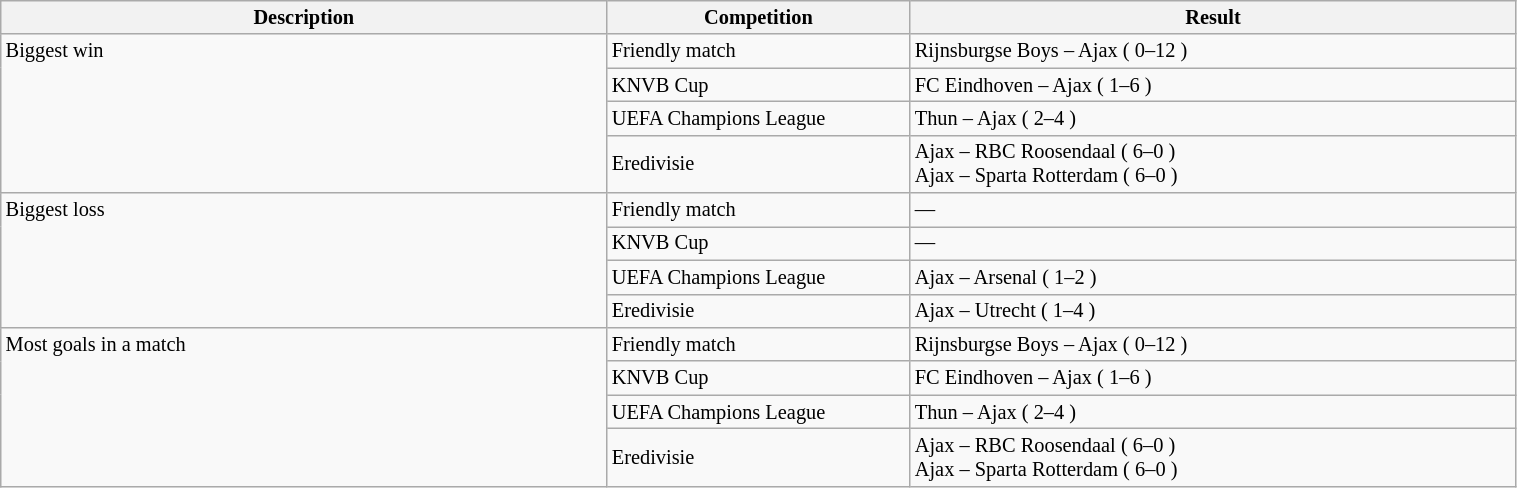<table class="wikitable" style="width:80%; font-size:85%;">
<tr valign=top>
<th width=40% align=center>Description</th>
<th width=20% align=center>Competition</th>
<th width=40% align=center>Result</th>
</tr>
<tr valign=top>
<td rowspan=4>Biggest win</td>
<td> Friendly match</td>
<td>Rijnsburgse Boys – Ajax ( 0–12 )</td>
</tr>
<tr>
<td> KNVB Cup</td>
<td>FC Eindhoven – Ajax ( 1–6 )</td>
</tr>
<tr>
<td> UEFA Champions League</td>
<td>Thun – Ajax ( 2–4 )</td>
</tr>
<tr>
<td> Eredivisie</td>
<td>Ajax – RBC Roosendaal ( 6–0 )<br>Ajax – Sparta Rotterdam ( 6–0 )</td>
</tr>
<tr valign=top>
<td rowspan=4>Biggest loss</td>
<td> Friendly match</td>
<td>—</td>
</tr>
<tr>
<td> KNVB Cup</td>
<td>—</td>
</tr>
<tr>
<td> UEFA Champions League</td>
<td>Ajax – Arsenal ( 1–2 )</td>
</tr>
<tr>
<td> Eredivisie</td>
<td>Ajax – Utrecht ( 1–4 )</td>
</tr>
<tr valign=top>
<td rowspan=4>Most goals in a match</td>
<td> Friendly match</td>
<td>Rijnsburgse Boys – Ajax ( 0–12 )</td>
</tr>
<tr>
<td> KNVB Cup</td>
<td>FC Eindhoven – Ajax ( 1–6 )</td>
</tr>
<tr>
<td> UEFA Champions League</td>
<td>Thun – Ajax ( 2–4 )</td>
</tr>
<tr>
<td> Eredivisie</td>
<td>Ajax – RBC Roosendaal ( 6–0 )<br>Ajax – Sparta Rotterdam ( 6–0 )</td>
</tr>
</table>
